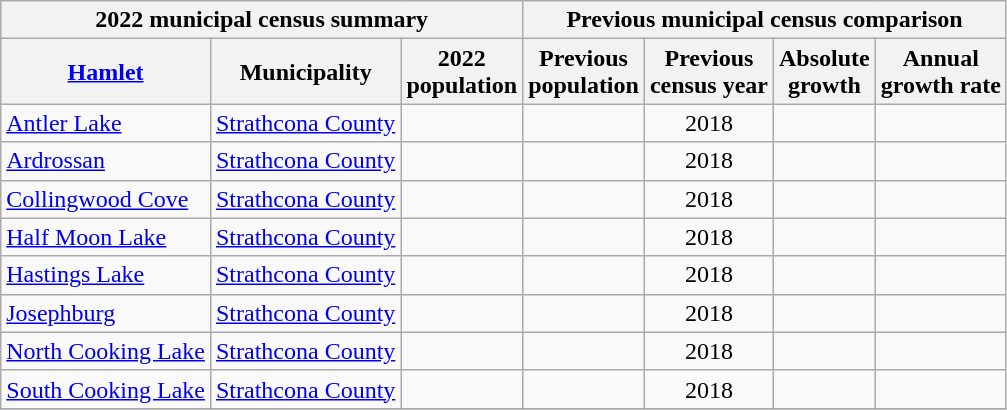<table class="wikitable sortable">
<tr>
<th colspan=3 class=unsortable>2022 municipal census summary</th>
<th colspan=4 class=unsortable>Previous municipal census comparison</th>
</tr>
<tr>
<th><a href='#'>Hamlet</a></th>
<th>Municipality</th>
<th>2022<br>population</th>
<th>Previous<br>population</th>
<th>Previous<br>census year</th>
<th>Absolute<br>growth</th>
<th>Annual<br>growth rate</th>
</tr>
<tr>
<td><a href='#'>Antler Lake</a></td>
<td><a href='#'>Strathcona County</a></td>
<td align=center></td>
<td align=center></td>
<td align=center>2018</td>
<td align=center></td>
<td align=center></td>
</tr>
<tr>
<td><a href='#'>Ardrossan</a></td>
<td><a href='#'>Strathcona County</a></td>
<td align=center></td>
<td align=center></td>
<td align=center>2018</td>
<td align=center></td>
<td align=center></td>
</tr>
<tr>
<td><a href='#'>Collingwood Cove</a></td>
<td><a href='#'>Strathcona County</a></td>
<td align=center></td>
<td align=center></td>
<td align=center>2018</td>
<td align=center></td>
<td align=center></td>
</tr>
<tr>
<td><a href='#'>Half Moon Lake</a></td>
<td><a href='#'>Strathcona County</a></td>
<td align=center></td>
<td align=center></td>
<td align=center>2018</td>
<td align=center></td>
<td align=center></td>
</tr>
<tr>
<td><a href='#'>Hastings Lake</a></td>
<td><a href='#'>Strathcona County</a></td>
<td align=center></td>
<td align=center></td>
<td align=center>2018</td>
<td align=center></td>
<td align=center></td>
</tr>
<tr>
<td><a href='#'>Josephburg</a></td>
<td><a href='#'>Strathcona County</a></td>
<td align=center></td>
<td align=center></td>
<td align=center>2018</td>
<td align=center></td>
<td align=center></td>
</tr>
<tr>
<td><a href='#'>North Cooking Lake</a></td>
<td><a href='#'>Strathcona County</a></td>
<td align=center></td>
<td align=center></td>
<td align=center>2018</td>
<td align=center></td>
<td align=center></td>
</tr>
<tr>
<td><a href='#'>South Cooking Lake</a></td>
<td><a href='#'>Strathcona County</a></td>
<td align=center></td>
<td align=center></td>
<td align=center>2018</td>
<td align=center></td>
<td align=center></td>
</tr>
<tr>
</tr>
</table>
